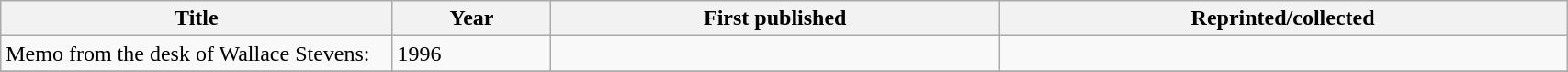<table class='wikitable sortable' width='90%'>
<tr>
<th width=25%>Title</th>
<th>Year</th>
<th>First published</th>
<th>Reprinted/collected</th>
</tr>
<tr>
<td>Memo from the desk of Wallace Stevens:</td>
<td>1996</td>
<td></td>
<td></td>
</tr>
<tr>
</tr>
</table>
